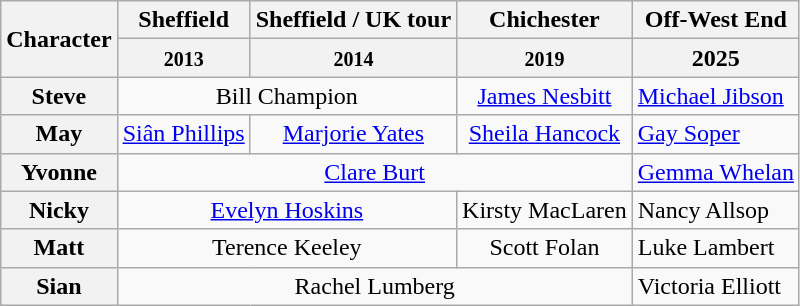<table class="wikitable">
<tr>
<th rowspan="2">Character</th>
<th>Sheffield</th>
<th>Sheffield / UK tour</th>
<th>Chichester</th>
<th>Off-West End</th>
</tr>
<tr>
<th><small>2013</small></th>
<th><small>2014</small></th>
<th><small>2019</small></th>
<th>2025</th>
</tr>
<tr>
<th>Steve</th>
<td colspan="2" align="center">Bill Champion</td>
<td align="center"><a href='#'>James Nesbitt</a></td>
<td><a href='#'>Michael Jibson</a></td>
</tr>
<tr>
<th>May</th>
<td align="center"><a href='#'>Siân Phillips</a></td>
<td align="center"><a href='#'>Marjorie Yates</a></td>
<td align="center"><a href='#'>Sheila Hancock</a></td>
<td><a href='#'>Gay Soper</a></td>
</tr>
<tr>
<th>Yvonne</th>
<td colspan="3" align="center"><a href='#'>Clare Burt</a></td>
<td><a href='#'>Gemma Whelan</a></td>
</tr>
<tr>
<th>Nicky</th>
<td colspan="2" align="center"><a href='#'>Evelyn Hoskins</a></td>
<td align="center">Kirsty MacLaren</td>
<td>Nancy Allsop</td>
</tr>
<tr>
<th>Matt</th>
<td colspan="2" align="center">Terence Keeley</td>
<td align="center">Scott Folan</td>
<td>Luke Lambert</td>
</tr>
<tr>
<th>Sian</th>
<td colspan="3" align="center">Rachel Lumberg</td>
<td>Victoria Elliott</td>
</tr>
</table>
